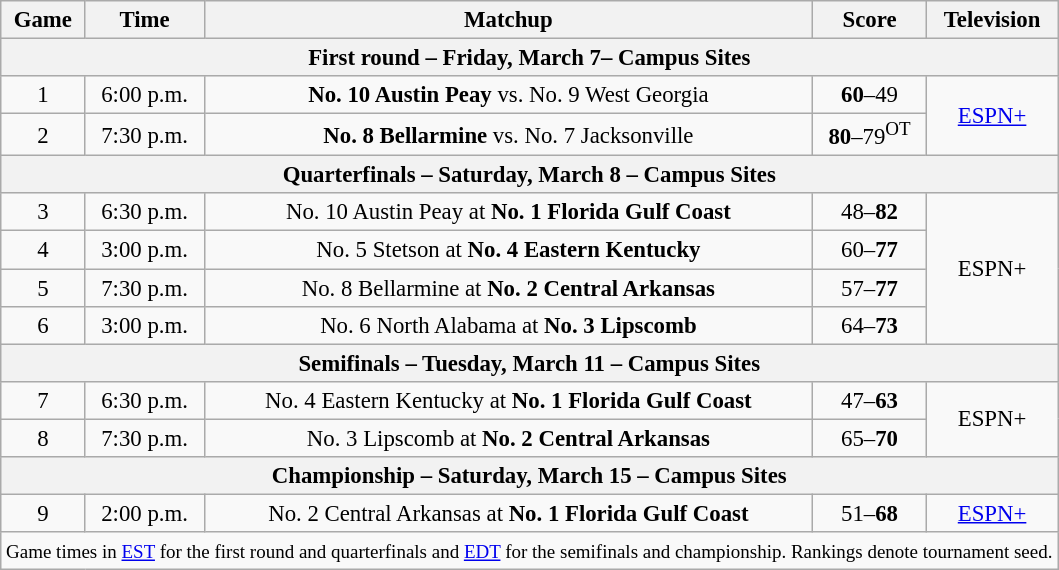<table class="wikitable" style="font-size: 95%;text-align:center">
<tr>
<th>Game</th>
<th>Time</th>
<th>Matchup</th>
<th>Score</th>
<th>Television</th>
</tr>
<tr>
<th colspan="5">First round – Friday, March 7– Campus Sites</th>
</tr>
<tr>
<td>1</td>
<td>6:00 p.m.</td>
<td><strong>No. 10 Austin Peay</strong> vs. No. 9 West Georgia</td>
<td><strong>60</strong>–49</td>
<td rowspan="2"><a href='#'>ESPN+</a></td>
</tr>
<tr>
<td>2</td>
<td>7:30 p.m.</td>
<td><strong>No. 8 Bellarmine</strong> vs. No. 7 Jacksonville</td>
<td><strong>80</strong>–79<sup>OT</sup></td>
</tr>
<tr>
<th colspan="5">Quarterfinals – Saturday, March 8 – Campus Sites</th>
</tr>
<tr>
<td>3</td>
<td>6:30 p.m.</td>
<td>No. 10 Austin Peay at <strong>No. 1 Florida Gulf Coast</strong></td>
<td>48–<strong>82</strong></td>
<td rowspan="4">ESPN+</td>
</tr>
<tr>
<td>4</td>
<td>3:00 p.m.</td>
<td>No. 5 Stetson at <strong>No. 4 Eastern Kentucky</strong></td>
<td>60–<strong>77</strong></td>
</tr>
<tr>
<td>5</td>
<td>7:30 p.m.</td>
<td>No. 8 Bellarmine at <strong>No. 2 Central Arkansas</strong></td>
<td>57–<strong>77</strong></td>
</tr>
<tr>
<td>6</td>
<td>3:00 p.m.</td>
<td>No. 6 North Alabama at <strong>No. 3 Lipscomb</strong></td>
<td>64–<strong>73</strong></td>
</tr>
<tr>
<th colspan="5">Semifinals – Tuesday, March 11 – Campus Sites</th>
</tr>
<tr>
<td>7</td>
<td>6:30 p.m.</td>
<td>No. 4 Eastern Kentucky at <strong>No. 1 Florida Gulf Coast</strong></td>
<td>47–<strong>63</strong></td>
<td rowspan="2">ESPN+</td>
</tr>
<tr>
<td>8</td>
<td>7:30 p.m.</td>
<td>No. 3 Lipscomb at <strong>No. 2 Central Arkansas</strong></td>
<td>65–<strong>70</strong></td>
</tr>
<tr>
<th colspan="5">Championship – Saturday, March 15 – Campus Sites</th>
</tr>
<tr>
<td>9</td>
<td>2:00 p.m.</td>
<td>No. 2 Central Arkansas at <strong>No. 1 Florida Gulf Coast</strong></td>
<td>51–<strong>68</strong></td>
<td><a href='#'>ESPN+</a></td>
</tr>
<tr>
<td colspan="5" align="left"><small>Game times in <a href='#'>EST</a> for the first round and quarterfinals and <a href='#'>EDT</a> for the semifinals and championship. Rankings denote tournament seed.</small></td>
</tr>
</table>
